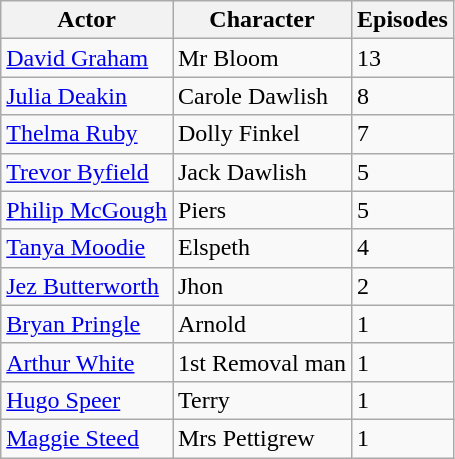<table class=wikitable>
<tr>
<th>Actor</th>
<th>Character</th>
<th>Episodes</th>
</tr>
<tr>
<td><a href='#'>David Graham</a></td>
<td>Mr Bloom</td>
<td>13</td>
</tr>
<tr>
<td><a href='#'>Julia Deakin</a></td>
<td>Carole Dawlish</td>
<td>8</td>
</tr>
<tr>
<td><a href='#'>Thelma Ruby</a></td>
<td>Dolly Finkel</td>
<td>7</td>
</tr>
<tr>
<td><a href='#'>Trevor Byfield</a></td>
<td>Jack Dawlish</td>
<td>5</td>
</tr>
<tr>
<td><a href='#'>Philip McGough</a></td>
<td>Piers</td>
<td>5</td>
</tr>
<tr>
<td><a href='#'>Tanya Moodie</a></td>
<td>Elspeth</td>
<td>4</td>
</tr>
<tr>
<td><a href='#'>Jez Butterworth</a></td>
<td>Jhon</td>
<td>2</td>
</tr>
<tr>
<td><a href='#'>Bryan Pringle</a></td>
<td>Arnold</td>
<td>1</td>
</tr>
<tr>
<td><a href='#'>Arthur White</a></td>
<td>1st Removal man</td>
<td>1</td>
</tr>
<tr>
<td><a href='#'>Hugo Speer</a></td>
<td>Terry</td>
<td>1</td>
</tr>
<tr>
<td><a href='#'>Maggie Steed</a></td>
<td>Mrs Pettigrew</td>
<td>1</td>
</tr>
</table>
